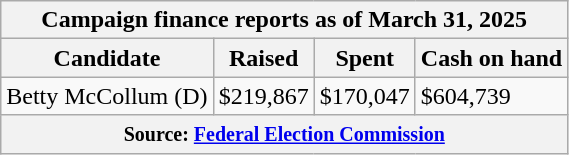<table class="wikitable sortable">
<tr>
<th colspan=4>Campaign finance reports as of March 31, 2025</th>
</tr>
<tr style="text-align:center;">
<th>Candidate</th>
<th>Raised</th>
<th>Spent</th>
<th>Cash on hand</th>
</tr>
<tr>
<td>Betty McCollum (D)</td>
<td>$219,867</td>
<td>$170,047</td>
<td>$604,739</td>
</tr>
<tr>
<th colspan="4"><small>Source: <a href='#'>Federal Election Commission</a></small></th>
</tr>
</table>
